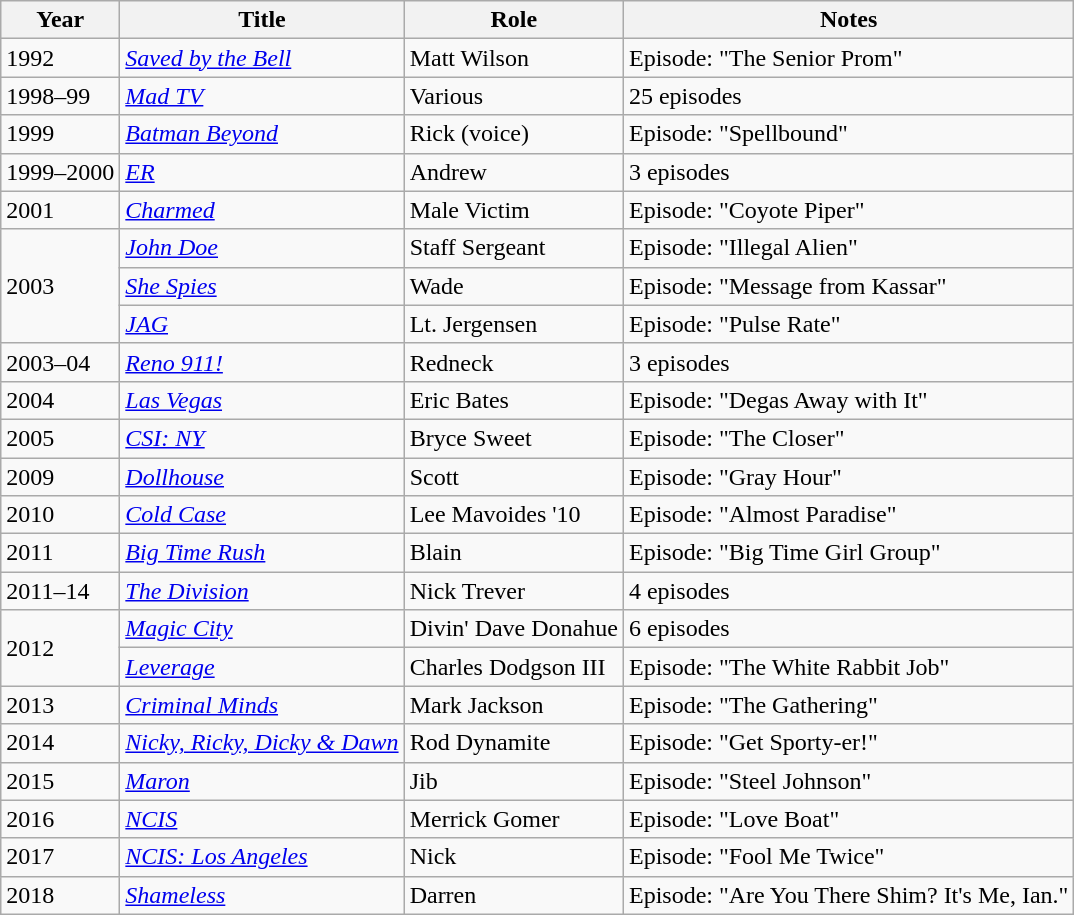<table class="wikitable sortable">
<tr>
<th>Year</th>
<th>Title</th>
<th>Role</th>
<th class="unsortable">Notes</th>
</tr>
<tr>
<td>1992</td>
<td><em><a href='#'>Saved by the Bell</a></em></td>
<td>Matt Wilson</td>
<td>Episode: "The Senior Prom"</td>
</tr>
<tr>
<td>1998–99</td>
<td><em><a href='#'>Mad TV</a></em></td>
<td>Various</td>
<td>25 episodes</td>
</tr>
<tr>
<td>1999</td>
<td><em><a href='#'>Batman Beyond</a></em></td>
<td>Rick (voice)</td>
<td>Episode: "Spellbound"</td>
</tr>
<tr>
<td>1999–2000</td>
<td><em><a href='#'>ER</a></em></td>
<td>Andrew</td>
<td>3 episodes</td>
</tr>
<tr>
<td>2001</td>
<td><em><a href='#'>Charmed</a></em></td>
<td>Male Victim</td>
<td>Episode: "Coyote Piper"</td>
</tr>
<tr>
<td rowspan="3">2003</td>
<td><em><a href='#'>John Doe</a></em></td>
<td>Staff Sergeant</td>
<td>Episode: "Illegal Alien"</td>
</tr>
<tr>
<td><em><a href='#'>She Spies</a></em></td>
<td>Wade</td>
<td>Episode: "Message from Kassar"</td>
</tr>
<tr>
<td><em><a href='#'>JAG</a></em></td>
<td>Lt. Jergensen</td>
<td>Episode: "Pulse Rate"</td>
</tr>
<tr>
<td>2003–04</td>
<td><em><a href='#'>Reno 911!</a></em></td>
<td>Redneck</td>
<td>3 episodes</td>
</tr>
<tr>
<td>2004</td>
<td><em><a href='#'>Las Vegas</a></em></td>
<td>Eric Bates</td>
<td>Episode: "Degas Away with It"</td>
</tr>
<tr>
<td>2005</td>
<td><em><a href='#'>CSI: NY</a></em></td>
<td>Bryce Sweet</td>
<td>Episode: "The Closer"</td>
</tr>
<tr>
<td>2009</td>
<td><em><a href='#'>Dollhouse</a></em></td>
<td>Scott</td>
<td>Episode: "Gray Hour"</td>
</tr>
<tr>
<td>2010</td>
<td><em><a href='#'>Cold Case</a></em></td>
<td>Lee Mavoides '10</td>
<td>Episode: "Almost Paradise"</td>
</tr>
<tr>
<td>2011</td>
<td><em><a href='#'>Big Time Rush</a></em></td>
<td>Blain</td>
<td>Episode: "Big Time Girl Group"</td>
</tr>
<tr>
<td>2011–14</td>
<td><em><a href='#'>The Division</a></em></td>
<td>Nick Trever</td>
<td>4 episodes</td>
</tr>
<tr>
<td rowspan="2">2012</td>
<td><em><a href='#'>Magic City</a></em></td>
<td>Divin' Dave Donahue</td>
<td>6 episodes</td>
</tr>
<tr>
<td><em><a href='#'>Leverage</a></em></td>
<td>Charles Dodgson III</td>
<td>Episode: "The White Rabbit Job"</td>
</tr>
<tr>
<td>2013</td>
<td><em><a href='#'>Criminal Minds</a></em></td>
<td>Mark Jackson</td>
<td>Episode: "The Gathering"</td>
</tr>
<tr>
<td>2014</td>
<td><em><a href='#'>Nicky, Ricky, Dicky & Dawn</a></em></td>
<td>Rod Dynamite</td>
<td>Episode: "Get Sporty-er!"</td>
</tr>
<tr>
<td>2015</td>
<td><em><a href='#'>Maron</a></em></td>
<td>Jib</td>
<td>Episode: "Steel Johnson"</td>
</tr>
<tr>
<td>2016</td>
<td><em><a href='#'>NCIS</a></em></td>
<td>Merrick Gomer</td>
<td>Episode: "Love Boat"</td>
</tr>
<tr>
<td>2017</td>
<td><em><a href='#'>NCIS: Los Angeles</a></em></td>
<td>Nick</td>
<td>Episode: "Fool Me Twice"</td>
</tr>
<tr>
<td>2018</td>
<td><em><a href='#'>Shameless</a></em></td>
<td>Darren</td>
<td>Episode: "Are You There Shim? It's Me, Ian."</td>
</tr>
</table>
